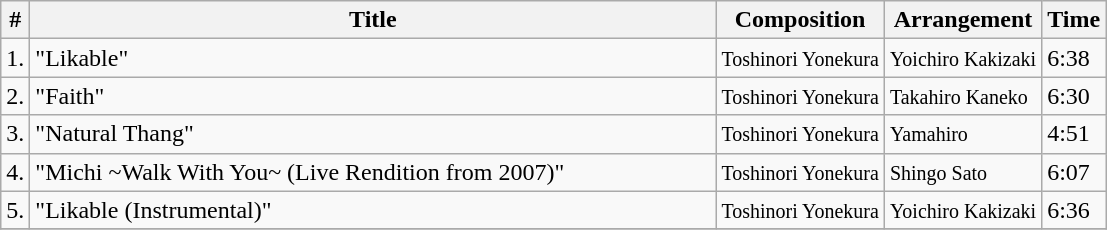<table class="wikitable">
<tr>
<th>#</th>
<th width="450">Title</th>
<th>Composition</th>
<th>Arrangement</th>
<th>Time</th>
</tr>
<tr>
<td>1.</td>
<td>"Likable"</td>
<td><small>Toshinori Yonekura</small></td>
<td><small>Yoichiro Kakizaki</small></td>
<td>6:38</td>
</tr>
<tr>
<td>2.</td>
<td>"Faith"</td>
<td><small>Toshinori Yonekura</small></td>
<td><small>Takahiro Kaneko</small></td>
<td>6:30</td>
</tr>
<tr>
<td>3.</td>
<td>"Natural Thang"</td>
<td><small>Toshinori Yonekura</small></td>
<td><small>Yamahiro</small></td>
<td>4:51</td>
</tr>
<tr>
<td>4.</td>
<td>"Michi ~Walk With You~ (Live Rendition from 2007)"</td>
<td><small>Toshinori Yonekura</small></td>
<td><small>Shingo Sato</small></td>
<td>6:07</td>
</tr>
<tr>
<td>5.</td>
<td>"Likable (Instrumental)"</td>
<td><small>Toshinori Yonekura</small></td>
<td><small>Yoichiro Kakizaki</small></td>
<td>6:36</td>
</tr>
<tr>
</tr>
</table>
